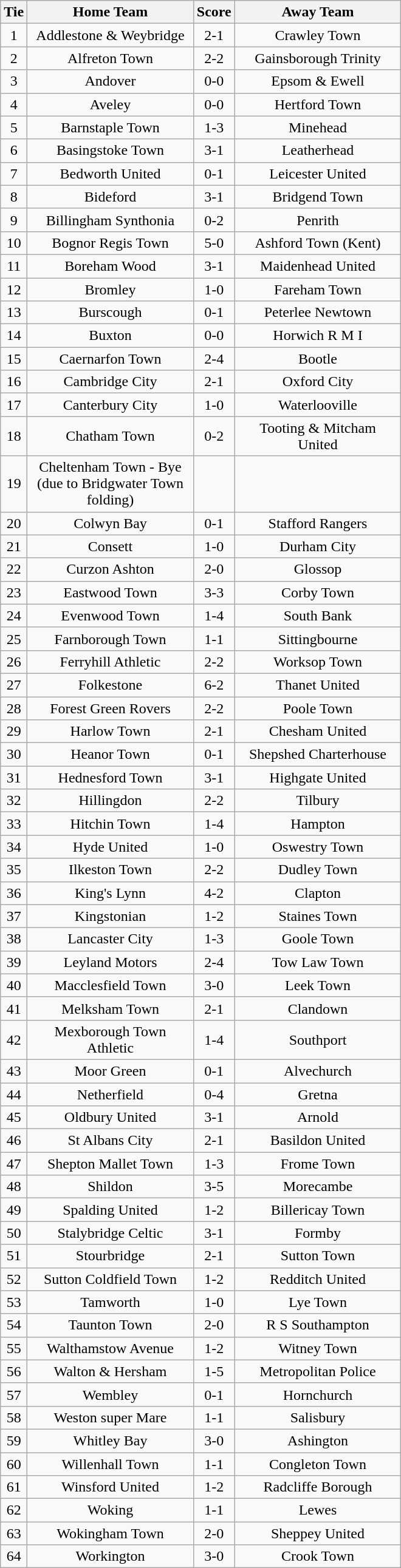<table class="wikitable" style="text-align:center;">
<tr>
<th width=20>Tie</th>
<th width=175>Home Team</th>
<th width=20>Score</th>
<th width=175>Away Team</th>
</tr>
<tr>
<td>1</td>
<td>Addlestone & Weybridge</td>
<td>2-1</td>
<td>Crawley Town</td>
</tr>
<tr>
<td>2</td>
<td>Alfreton Town</td>
<td>2-2</td>
<td>Gainsborough Trinity</td>
</tr>
<tr>
<td>3</td>
<td>Andover</td>
<td>0-0</td>
<td>Epsom & Ewell</td>
</tr>
<tr>
<td>4</td>
<td>Aveley</td>
<td>0-0</td>
<td>Hertford Town</td>
</tr>
<tr>
<td>5</td>
<td>Barnstaple Town</td>
<td>1-3</td>
<td>Minehead</td>
</tr>
<tr>
<td>6</td>
<td>Basingstoke Town</td>
<td>3-1</td>
<td>Leatherhead</td>
</tr>
<tr>
<td>7</td>
<td>Bedworth United</td>
<td>0-1</td>
<td>Leicester United</td>
</tr>
<tr>
<td>8</td>
<td>Bideford</td>
<td>3-1</td>
<td>Bridgend Town</td>
</tr>
<tr>
<td>9</td>
<td>Billingham Synthonia</td>
<td>0-2</td>
<td>Penrith</td>
</tr>
<tr>
<td>10</td>
<td>Bognor Regis Town</td>
<td>5-0</td>
<td>Ashford Town (Kent)</td>
</tr>
<tr>
<td>11</td>
<td>Boreham Wood</td>
<td>3-1</td>
<td>Maidenhead United</td>
</tr>
<tr>
<td>12</td>
<td>Bromley</td>
<td>1-0</td>
<td>Fareham Town</td>
</tr>
<tr>
<td>13</td>
<td>Burscough</td>
<td>0-1</td>
<td>Peterlee Newtown</td>
</tr>
<tr>
<td>14</td>
<td>Buxton</td>
<td>0-0</td>
<td>Horwich R M I</td>
</tr>
<tr>
<td>15</td>
<td>Caernarfon Town</td>
<td>2-4</td>
<td>Bootle</td>
</tr>
<tr>
<td>16</td>
<td>Cambridge City</td>
<td>2-1</td>
<td>Oxford City</td>
</tr>
<tr>
<td>17</td>
<td>Canterbury City</td>
<td>1-0</td>
<td>Waterlooville</td>
</tr>
<tr>
<td>18</td>
<td>Chatham Town</td>
<td>0-2</td>
<td>Tooting & Mitcham United</td>
</tr>
<tr>
<td>19</td>
<td>Cheltenham Town - Bye (due to Bridgwater Town folding)</td>
<td></td>
<td></td>
</tr>
<tr>
<td>20</td>
<td>Colwyn Bay</td>
<td>0-1</td>
<td>Stafford Rangers</td>
</tr>
<tr>
<td>21</td>
<td>Consett</td>
<td>1-0</td>
<td>Durham City</td>
</tr>
<tr>
<td>22</td>
<td>Curzon Ashton</td>
<td>2-0</td>
<td>Glossop</td>
</tr>
<tr>
<td>23</td>
<td>Eastwood Town</td>
<td>3-3</td>
<td>Corby Town</td>
</tr>
<tr>
<td>24</td>
<td>Evenwood Town</td>
<td>1-4</td>
<td>South Bank</td>
</tr>
<tr>
<td>25</td>
<td>Farnborough Town</td>
<td>1-1</td>
<td>Sittingbourne</td>
</tr>
<tr>
<td>26</td>
<td>Ferryhill Athletic</td>
<td>2-2</td>
<td>Worksop Town</td>
</tr>
<tr>
<td>27</td>
<td>Folkestone</td>
<td>6-2</td>
<td>Thanet United</td>
</tr>
<tr>
<td>28</td>
<td>Forest Green Rovers</td>
<td>2-2</td>
<td>Poole Town</td>
</tr>
<tr>
<td>29</td>
<td>Harlow Town</td>
<td>2-1</td>
<td>Chesham United</td>
</tr>
<tr>
<td>30</td>
<td>Heanor Town</td>
<td>0-1</td>
<td>Shepshed Charterhouse</td>
</tr>
<tr>
<td>31</td>
<td>Hednesford Town</td>
<td>3-1</td>
<td>Highgate United</td>
</tr>
<tr>
<td>32</td>
<td>Hillingdon</td>
<td>2-2</td>
<td>Tilbury</td>
</tr>
<tr>
<td>33</td>
<td>Hitchin Town</td>
<td>1-4</td>
<td>Hampton</td>
</tr>
<tr>
<td>34</td>
<td>Hyde United</td>
<td>1-0</td>
<td>Oswestry Town</td>
</tr>
<tr>
<td>35</td>
<td>Ilkeston Town</td>
<td>2-2</td>
<td>Dudley Town</td>
</tr>
<tr>
<td>36</td>
<td>King's Lynn</td>
<td>4-2</td>
<td>Clapton</td>
</tr>
<tr>
<td>37</td>
<td>Kingstonian</td>
<td>1-2</td>
<td>Staines Town</td>
</tr>
<tr>
<td>38</td>
<td>Lancaster City</td>
<td>1-3</td>
<td>Goole Town</td>
</tr>
<tr>
<td>39</td>
<td>Leyland Motors</td>
<td>2-4</td>
<td>Tow Law Town</td>
</tr>
<tr>
<td>40</td>
<td>Macclesfield Town</td>
<td>3-0</td>
<td>Leek Town</td>
</tr>
<tr>
<td>41</td>
<td>Melksham Town</td>
<td>2-1</td>
<td>Clandown</td>
</tr>
<tr>
<td>42</td>
<td>Mexborough Town Athletic</td>
<td>1-4</td>
<td>Southport</td>
</tr>
<tr>
<td>43</td>
<td>Moor Green</td>
<td>0-1</td>
<td>Alvechurch</td>
</tr>
<tr>
<td>44</td>
<td>Netherfield</td>
<td>0-4</td>
<td>Gretna</td>
</tr>
<tr>
<td>45</td>
<td>Oldbury United</td>
<td>3-1</td>
<td>Arnold</td>
</tr>
<tr>
<td>46</td>
<td>St Albans City</td>
<td>2-1</td>
<td>Basildon United</td>
</tr>
<tr>
<td>47</td>
<td>Shepton Mallet Town</td>
<td>1-3</td>
<td>Frome Town</td>
</tr>
<tr>
<td>48</td>
<td>Shildon</td>
<td>3-5</td>
<td>Morecambe</td>
</tr>
<tr>
<td>49</td>
<td>Spalding United</td>
<td>1-2</td>
<td>Billericay Town</td>
</tr>
<tr>
<td>50</td>
<td>Stalybridge Celtic</td>
<td>3-1</td>
<td>Formby</td>
</tr>
<tr>
<td>51</td>
<td>Stourbridge</td>
<td>2-1</td>
<td>Sutton Town</td>
</tr>
<tr>
<td>52</td>
<td>Sutton Coldfield Town</td>
<td>1-2</td>
<td>Redditch United</td>
</tr>
<tr>
<td>53</td>
<td>Tamworth</td>
<td>1-0</td>
<td>Lye Town</td>
</tr>
<tr>
<td>54</td>
<td>Taunton Town</td>
<td>2-0</td>
<td>R S Southampton</td>
</tr>
<tr>
<td>55</td>
<td>Walthamstow Avenue</td>
<td>1-2</td>
<td>Witney Town</td>
</tr>
<tr>
<td>56</td>
<td>Walton & Hersham</td>
<td>1-5</td>
<td>Metropolitan Police</td>
</tr>
<tr>
<td>57</td>
<td>Wembley</td>
<td>0-1</td>
<td>Hornchurch</td>
</tr>
<tr>
<td>58</td>
<td>Weston super Mare</td>
<td>1-1</td>
<td>Salisbury</td>
</tr>
<tr>
<td>59</td>
<td>Whitley Bay</td>
<td>3-0</td>
<td>Ashington</td>
</tr>
<tr>
<td>60</td>
<td>Willenhall Town</td>
<td>1-1</td>
<td>Congleton Town</td>
</tr>
<tr>
<td>61</td>
<td>Winsford United</td>
<td>1-2</td>
<td>Radcliffe Borough</td>
</tr>
<tr>
<td>62</td>
<td>Woking</td>
<td>1-1</td>
<td>Lewes</td>
</tr>
<tr>
<td>63</td>
<td>Wokingham Town</td>
<td>2-0</td>
<td>Sheppey United</td>
</tr>
<tr>
<td>64</td>
<td>Workington</td>
<td>3-0</td>
<td>Crook Town</td>
</tr>
</table>
